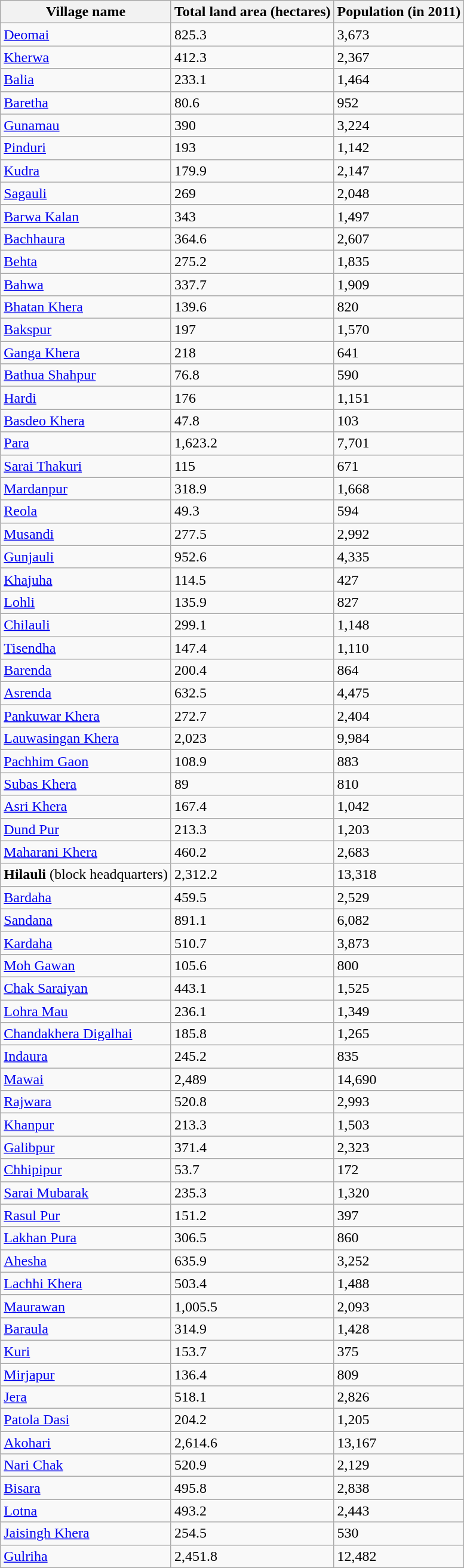<table class="wikitable sortable">
<tr>
<th>Village name</th>
<th>Total land area (hectares)</th>
<th>Population (in 2011)</th>
</tr>
<tr>
<td><a href='#'>Deomai</a></td>
<td>825.3</td>
<td>3,673</td>
</tr>
<tr>
<td><a href='#'>Kherwa</a></td>
<td>412.3</td>
<td>2,367</td>
</tr>
<tr>
<td><a href='#'>Balia</a></td>
<td>233.1</td>
<td>1,464</td>
</tr>
<tr>
<td><a href='#'>Baretha</a></td>
<td>80.6</td>
<td>952</td>
</tr>
<tr>
<td><a href='#'>Gunamau</a></td>
<td>390</td>
<td>3,224</td>
</tr>
<tr>
<td><a href='#'>Pinduri</a></td>
<td>193</td>
<td>1,142</td>
</tr>
<tr>
<td><a href='#'>Kudra</a></td>
<td>179.9</td>
<td>2,147</td>
</tr>
<tr>
<td><a href='#'>Sagauli</a></td>
<td>269</td>
<td>2,048</td>
</tr>
<tr>
<td><a href='#'>Barwa Kalan</a></td>
<td>343</td>
<td>1,497</td>
</tr>
<tr>
<td><a href='#'>Bachhaura</a></td>
<td>364.6</td>
<td>2,607</td>
</tr>
<tr>
<td><a href='#'>Behta</a></td>
<td>275.2</td>
<td>1,835</td>
</tr>
<tr>
<td><a href='#'>Bahwa</a></td>
<td>337.7</td>
<td>1,909</td>
</tr>
<tr>
<td><a href='#'>Bhatan Khera</a></td>
<td>139.6</td>
<td>820</td>
</tr>
<tr>
<td><a href='#'>Bakspur</a></td>
<td>197</td>
<td>1,570</td>
</tr>
<tr>
<td><a href='#'>Ganga Khera</a></td>
<td>218</td>
<td>641</td>
</tr>
<tr>
<td><a href='#'>Bathua Shahpur</a></td>
<td>76.8</td>
<td>590</td>
</tr>
<tr>
<td><a href='#'>Hardi</a></td>
<td>176</td>
<td>1,151</td>
</tr>
<tr>
<td><a href='#'>Basdeo Khera</a></td>
<td>47.8</td>
<td>103</td>
</tr>
<tr>
<td><a href='#'>Para</a></td>
<td>1,623.2</td>
<td>7,701</td>
</tr>
<tr>
<td><a href='#'>Sarai Thakuri</a></td>
<td>115</td>
<td>671</td>
</tr>
<tr>
<td><a href='#'>Mardanpur</a></td>
<td>318.9</td>
<td>1,668</td>
</tr>
<tr>
<td><a href='#'>Reola</a></td>
<td>49.3</td>
<td>594</td>
</tr>
<tr>
<td><a href='#'>Musandi</a></td>
<td>277.5</td>
<td>2,992</td>
</tr>
<tr>
<td><a href='#'>Gunjauli</a></td>
<td>952.6</td>
<td>4,335</td>
</tr>
<tr>
<td><a href='#'>Khajuha</a></td>
<td>114.5</td>
<td>427</td>
</tr>
<tr>
<td><a href='#'>Lohli</a></td>
<td>135.9</td>
<td>827</td>
</tr>
<tr>
<td><a href='#'>Chilauli</a></td>
<td>299.1</td>
<td>1,148</td>
</tr>
<tr>
<td><a href='#'>Tisendha</a></td>
<td>147.4</td>
<td>1,110</td>
</tr>
<tr>
<td><a href='#'>Barenda</a></td>
<td>200.4</td>
<td>864</td>
</tr>
<tr>
<td><a href='#'>Asrenda</a></td>
<td>632.5</td>
<td>4,475</td>
</tr>
<tr>
<td><a href='#'>Pankuwar Khera</a></td>
<td>272.7</td>
<td>2,404</td>
</tr>
<tr>
<td><a href='#'>Lauwasingan Khera</a></td>
<td>2,023</td>
<td>9,984</td>
</tr>
<tr>
<td><a href='#'>Pachhim Gaon</a></td>
<td>108.9</td>
<td>883</td>
</tr>
<tr>
<td><a href='#'>Subas Khera</a></td>
<td>89</td>
<td>810</td>
</tr>
<tr>
<td><a href='#'>Asri Khera</a></td>
<td>167.4</td>
<td>1,042</td>
</tr>
<tr>
<td><a href='#'>Dund Pur</a></td>
<td>213.3</td>
<td>1,203</td>
</tr>
<tr>
<td><a href='#'>Maharani Khera</a></td>
<td>460.2</td>
<td>2,683</td>
</tr>
<tr>
<td><strong>Hilauli</strong> (block headquarters)</td>
<td>2,312.2</td>
<td>13,318</td>
</tr>
<tr>
<td><a href='#'>Bardaha</a></td>
<td>459.5</td>
<td>2,529</td>
</tr>
<tr>
<td><a href='#'>Sandana</a></td>
<td>891.1</td>
<td>6,082</td>
</tr>
<tr>
<td><a href='#'>Kardaha</a></td>
<td>510.7</td>
<td>3,873</td>
</tr>
<tr>
<td><a href='#'>Moh Gawan</a></td>
<td>105.6</td>
<td>800</td>
</tr>
<tr>
<td><a href='#'>Chak Saraiyan</a></td>
<td>443.1</td>
<td>1,525</td>
</tr>
<tr>
<td><a href='#'>Lohra Mau</a></td>
<td>236.1</td>
<td>1,349</td>
</tr>
<tr>
<td><a href='#'>Chandakhera Digalhai</a></td>
<td>185.8</td>
<td>1,265</td>
</tr>
<tr>
<td><a href='#'>Indaura</a></td>
<td>245.2</td>
<td>835</td>
</tr>
<tr>
<td><a href='#'>Mawai</a></td>
<td>2,489</td>
<td>14,690</td>
</tr>
<tr>
<td><a href='#'>Rajwara</a></td>
<td>520.8</td>
<td>2,993</td>
</tr>
<tr>
<td><a href='#'>Khanpur</a></td>
<td>213.3</td>
<td>1,503</td>
</tr>
<tr>
<td><a href='#'>Galibpur</a></td>
<td>371.4</td>
<td>2,323</td>
</tr>
<tr>
<td><a href='#'>Chhipipur</a></td>
<td>53.7</td>
<td>172</td>
</tr>
<tr>
<td><a href='#'>Sarai Mubarak</a></td>
<td>235.3</td>
<td>1,320</td>
</tr>
<tr>
<td><a href='#'>Rasul Pur</a></td>
<td>151.2</td>
<td>397</td>
</tr>
<tr>
<td><a href='#'>Lakhan Pura</a></td>
<td>306.5</td>
<td>860</td>
</tr>
<tr>
<td><a href='#'>Ahesha</a></td>
<td>635.9</td>
<td>3,252</td>
</tr>
<tr>
<td><a href='#'>Lachhi Khera</a></td>
<td>503.4</td>
<td>1,488</td>
</tr>
<tr>
<td><a href='#'>Maurawan</a></td>
<td>1,005.5</td>
<td>2,093</td>
</tr>
<tr>
<td><a href='#'>Baraula</a></td>
<td>314.9</td>
<td>1,428</td>
</tr>
<tr>
<td><a href='#'>Kuri</a></td>
<td>153.7</td>
<td>375</td>
</tr>
<tr>
<td><a href='#'>Mirjapur</a></td>
<td>136.4</td>
<td>809</td>
</tr>
<tr>
<td><a href='#'>Jera</a></td>
<td>518.1</td>
<td>2,826</td>
</tr>
<tr>
<td><a href='#'>Patola Dasi</a></td>
<td>204.2</td>
<td>1,205</td>
</tr>
<tr>
<td><a href='#'>Akohari</a></td>
<td>2,614.6</td>
<td>13,167</td>
</tr>
<tr>
<td><a href='#'>Nari Chak</a></td>
<td>520.9</td>
<td>2,129</td>
</tr>
<tr>
<td><a href='#'>Bisara</a></td>
<td>495.8</td>
<td>2,838</td>
</tr>
<tr>
<td><a href='#'>Lotna</a></td>
<td>493.2</td>
<td>2,443</td>
</tr>
<tr>
<td><a href='#'>Jaisingh Khera</a></td>
<td>254.5</td>
<td>530</td>
</tr>
<tr>
<td><a href='#'>Gulriha</a></td>
<td>2,451.8</td>
<td>12,482</td>
</tr>
</table>
